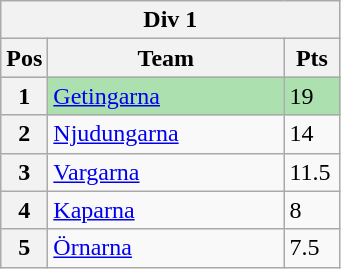<table class="wikitable">
<tr>
<th colspan="3">Div 1</th>
</tr>
<tr>
<th width=20>Pos</th>
<th width=150>Team</th>
<th width=30>Pts</th>
</tr>
<tr style="background:#ACE1AF;">
<th>1</th>
<td><a href='#'>Getingarna</a></td>
<td>19</td>
</tr>
<tr>
<th>2</th>
<td><a href='#'>Njudungarna</a></td>
<td>14</td>
</tr>
<tr>
<th>3</th>
<td><a href='#'>Vargarna</a></td>
<td>11.5</td>
</tr>
<tr>
<th>4</th>
<td><a href='#'>Kaparna</a></td>
<td>8</td>
</tr>
<tr>
<th>5</th>
<td><a href='#'>Örnarna</a></td>
<td>7.5</td>
</tr>
</table>
